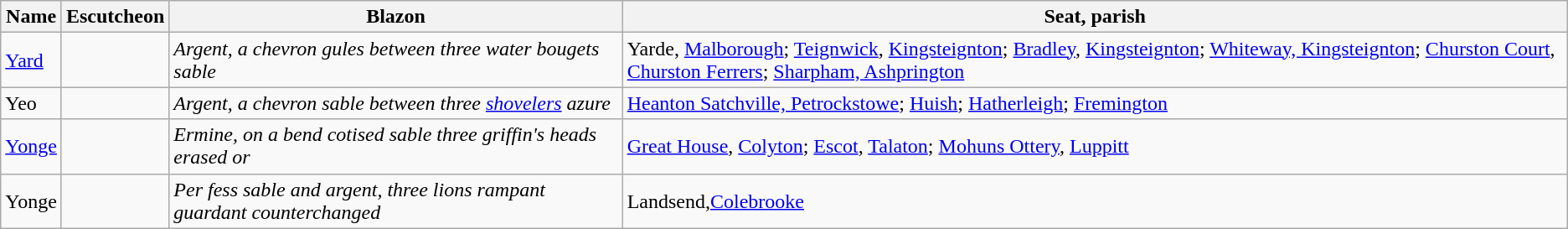<table class="wikitable">
<tr>
<th>Name</th>
<th>Escutcheon</th>
<th>Blazon</th>
<th>Seat, parish</th>
</tr>
<tr>
<td><a href='#'>Yard</a></td>
<td></td>
<td><em>Argent, a chevron gules between three water bougets sable</em></td>
<td>Yarde, <a href='#'>Malborough</a>; <a href='#'>Teignwick</a>, <a href='#'>Kingsteignton</a>; <a href='#'>Bradley</a>, <a href='#'>Kingsteignton</a>; <a href='#'>Whiteway, Kingsteignton</a>; <a href='#'>Churston Court</a>, <a href='#'>Churston Ferrers</a>; <a href='#'>Sharpham, Ashprington</a></td>
</tr>
<tr>
<td>Yeo</td>
<td></td>
<td><em>Argent, a chevron sable between three <a href='#'>shovelers</a> azure</em></td>
<td><a href='#'>Heanton Satchville, Petrockstowe</a>; <a href='#'>Huish</a>; <a href='#'>Hatherleigh</a>; <a href='#'>Fremington</a></td>
</tr>
<tr>
<td><a href='#'>Yonge</a></td>
<td></td>
<td><em>Ermine, on a bend cotised sable three griffin's heads erased or</em></td>
<td><a href='#'>Great House</a>, <a href='#'>Colyton</a>; <a href='#'>Escot</a>, <a href='#'>Talaton</a>; <a href='#'>Mohuns Ottery</a>, <a href='#'>Luppitt</a></td>
</tr>
<tr>
<td>Yonge</td>
<td></td>
<td><em>Per fess sable and argent, three lions rampant guardant counterchanged</em></td>
<td>Landsend,<a href='#'>Colebrooke</a></td>
</tr>
</table>
